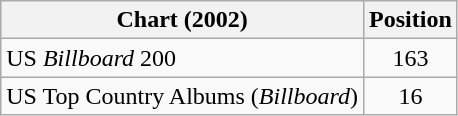<table class="wikitable sortable">
<tr>
<th>Chart (2002)</th>
<th>Position</th>
</tr>
<tr>
<td>US <em>Billboard</em> 200</td>
<td align="center">163</td>
</tr>
<tr>
<td>US Top Country Albums (<em>Billboard</em>)</td>
<td align="center">16</td>
</tr>
</table>
